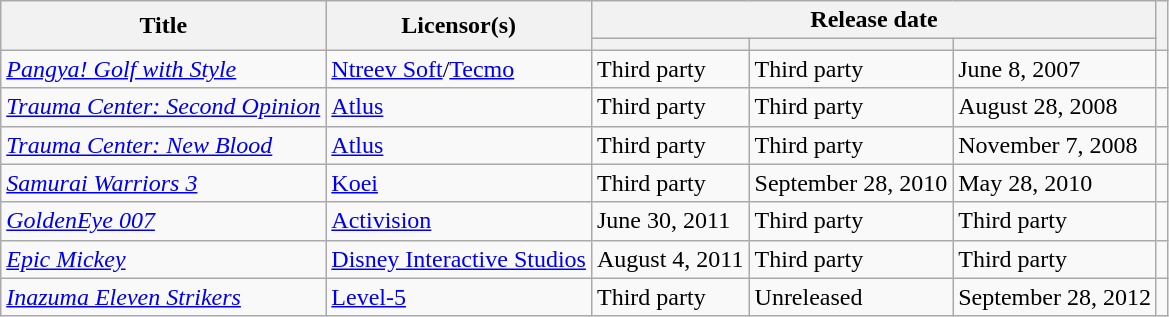<table class="wikitable plainrowheaders sortable">
<tr>
<th rowspan="2">Title</th>
<th rowspan="2">Licensor(s)</th>
<th colspan="3">Release date</th>
<th rowspan="2" class="unsortable"></th>
</tr>
<tr>
<th data-sort-type="date"></th>
<th data-sort-type="date"></th>
<th data-sort-type="date"></th>
</tr>
<tr>
<td><em><a href='#'>Pangya! Golf with Style</a></em></td>
<td><a href='#'>Ntreev Soft</a>/<a href='#'>Tecmo</a></td>
<td>Third party</td>
<td>Third party</td>
<td>June 8, 2007</td>
<td></td>
</tr>
<tr>
<td><em><a href='#'>Trauma Center: Second Opinion</a></em></td>
<td><a href='#'>Atlus</a></td>
<td>Third party</td>
<td>Third party</td>
<td>August 28, 2008</td>
<td></td>
</tr>
<tr>
<td><em><a href='#'>Trauma Center: New Blood</a></em></td>
<td><a href='#'>Atlus</a></td>
<td>Third party</td>
<td>Third party</td>
<td>November 7, 2008</td>
<td></td>
</tr>
<tr>
<td><em><a href='#'>Samurai Warriors 3</a></em></td>
<td><a href='#'>Koei</a></td>
<td>Third party</td>
<td>September 28, 2010</td>
<td>May 28, 2010</td>
<td></td>
</tr>
<tr>
<td><em><a href='#'>GoldenEye 007</a></em></td>
<td><a href='#'>Activision</a></td>
<td>June 30, 2011</td>
<td>Third party</td>
<td>Third party</td>
<td></td>
</tr>
<tr>
<td><em><a href='#'>Epic Mickey</a></em></td>
<td><a href='#'>Disney Interactive Studios</a></td>
<td>August 4, 2011</td>
<td>Third party</td>
<td>Third party</td>
<td></td>
</tr>
<tr>
<td><em><a href='#'>Inazuma Eleven Strikers</a></em></td>
<td><a href='#'>Level-5</a></td>
<td>Third party</td>
<td>Unreleased</td>
<td>September 28, 2012</td>
<td></td>
</tr>
</table>
